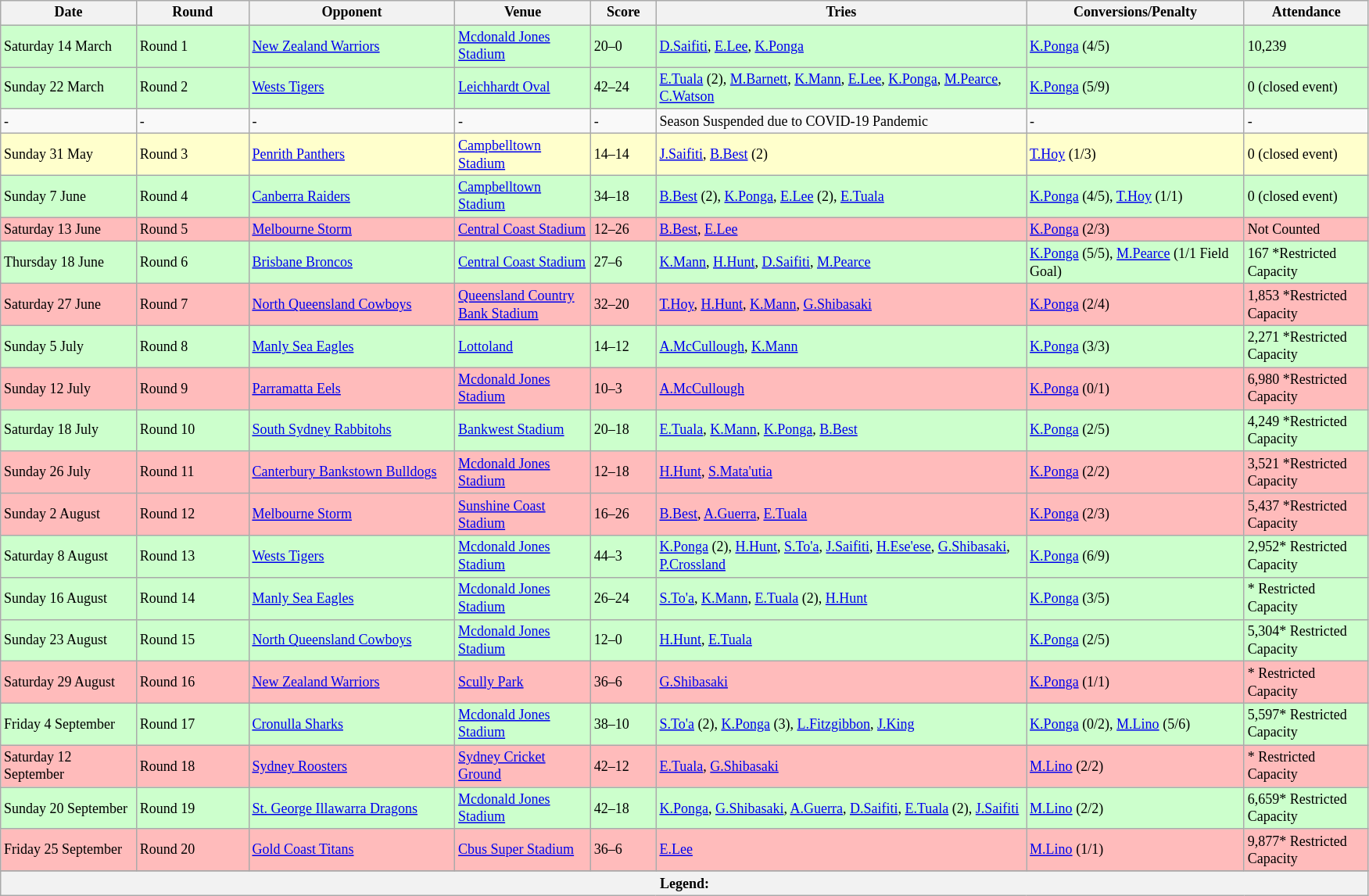<table class="wikitable" style="font-size:75%;">
<tr>
<th style="width:110px;">Date</th>
<th style="width:90px;">Round</th>
<th style="width:170px;">Opponent</th>
<th style="width:110px;">Venue</th>
<th style="width:50px;">Score</th>
<th style="width:310px;">Tries</th>
<th style="width:180px;">Conversions/Penalty</th>
<th style="width:100px;">Attendance</th>
</tr>
<tr style="background:#cfc;">
<td>Saturday 14 March</td>
<td>Round 1</td>
<td> <a href='#'>New Zealand Warriors</a></td>
<td><a href='#'>Mcdonald Jones Stadium</a></td>
<td>20–0</td>
<td><a href='#'>D.Saifiti</a>, <a href='#'>E.Lee</a>, <a href='#'>K.Ponga</a></td>
<td><a href='#'>K.Ponga</a> (4/5)</td>
<td>10,239</td>
</tr>
<tr style="background:#cfc;">
<td>Sunday 22 March</td>
<td>Round 2</td>
<td> <a href='#'>Wests Tigers</a></td>
<td><a href='#'>Leichhardt Oval</a></td>
<td>42–24</td>
<td><a href='#'>E.Tuala</a> (2), <a href='#'>M.Barnett</a>, <a href='#'>K.Mann</a>, <a href='#'>E.Lee</a>, <a href='#'>K.Ponga</a>, <a href='#'>M.Pearce</a>,  <a href='#'>C.Watson</a></td>
<td><a href='#'>K.Ponga</a> (5/9)</td>
<td>0 (closed event)</td>
</tr>
<tr style="background:#;">
<td>-</td>
<td>-</td>
<td>-</td>
<td>-</td>
<td>-</td>
<td>Season Suspended due to COVID-19 Pandemic</td>
<td>-</td>
<td>-</td>
</tr>
<tr style="background:#FFFFCC;">
<td>Sunday 31 May</td>
<td>Round 3</td>
<td> <a href='#'>Penrith Panthers</a></td>
<td><a href='#'>Campbelltown Stadium</a></td>
<td>14–14</td>
<td><a href='#'>J.Saifiti</a>, <a href='#'>B.Best</a> (2)</td>
<td><a href='#'>T.Hoy</a> (1/3)</td>
<td>0 (closed event)</td>
</tr>
<tr style="background:#cfc;">
<td>Sunday 7 June</td>
<td>Round 4</td>
<td> <a href='#'>Canberra Raiders</a></td>
<td><a href='#'>Campbelltown Stadium</a></td>
<td>34–18</td>
<td><a href='#'>B.Best</a> (2), <a href='#'>K.Ponga</a>, <a href='#'>E.Lee</a> (2), <a href='#'>E.Tuala</a></td>
<td><a href='#'>K.Ponga</a> (4/5), <a href='#'>T.Hoy</a> (1/1)</td>
<td>0 (closed event)</td>
</tr>
<tr style="background:#FFBBBB;">
<td>Saturday 13 June</td>
<td>Round 5</td>
<td> <a href='#'>Melbourne Storm</a></td>
<td><a href='#'>Central Coast Stadium</a></td>
<td>12–26</td>
<td><a href='#'>B.Best</a>, <a href='#'>E.Lee</a></td>
<td><a href='#'>K.Ponga</a> (2/3)</td>
<td>Not Counted</td>
</tr>
<tr style="background:#cfc;">
<td>Thursday 18 June</td>
<td>Round 6</td>
<td> <a href='#'>Brisbane Broncos</a></td>
<td><a href='#'>Central Coast Stadium</a></td>
<td>27–6</td>
<td><a href='#'>K.Mann</a>, <a href='#'>H.Hunt</a>, <a href='#'>D.Saifiti</a>, <a href='#'>M.Pearce</a></td>
<td><a href='#'>K.Ponga</a> (5/5), <a href='#'>M.Pearce</a> (1/1 Field Goal)</td>
<td>167 *Restricted Capacity</td>
</tr>
<tr style="background:#FFBBBB;">
<td>Saturday 27 June</td>
<td>Round 7</td>
<td> <a href='#'>North Queensland Cowboys</a></td>
<td><a href='#'>Queensland Country Bank Stadium</a></td>
<td>32–20</td>
<td><a href='#'>T.Hoy</a>, <a href='#'>H.Hunt</a>, <a href='#'>K.Mann</a>, <a href='#'>G.Shibasaki</a></td>
<td><a href='#'>K.Ponga</a> (2/4)</td>
<td>1,853 *Restricted Capacity</td>
</tr>
<tr style="background:#cfc;">
<td>Sunday 5 July</td>
<td>Round 8</td>
<td> <a href='#'>Manly Sea Eagles</a></td>
<td> <a href='#'>Lottoland</a></td>
<td>14–12</td>
<td><a href='#'>A.McCullough</a>, <a href='#'>K.Mann</a></td>
<td><a href='#'>K.Ponga</a> (3/3)</td>
<td>2,271 *Restricted Capacity</td>
</tr>
<tr style="background:#FFBBBB;">
<td>Sunday 12 July</td>
<td>Round 9</td>
<td> <a href='#'>Parramatta Eels</a></td>
<td> <a href='#'>Mcdonald Jones Stadium</a></td>
<td>10–3</td>
<td><a href='#'>A.McCullough</a></td>
<td><a href='#'>K.Ponga</a> (0/1)</td>
<td>6,980 *Restricted Capacity</td>
</tr>
<tr style="background:#cfc;">
<td>Saturday 18 July</td>
<td>Round 10</td>
<td> <a href='#'>South Sydney Rabbitohs</a></td>
<td><a href='#'>Bankwest Stadium</a></td>
<td>20–18</td>
<td><a href='#'>E.Tuala</a>, <a href='#'>K.Mann</a>, <a href='#'>K.Ponga</a>, <a href='#'>B.Best</a></td>
<td><a href='#'>K.Ponga</a> (2/5)</td>
<td>4,249 *Restricted Capacity</td>
</tr>
<tr style="background:#FFBBBB;">
<td>Sunday 26 July</td>
<td>Round 11</td>
<td> <a href='#'>Canterbury Bankstown Bulldogs</a></td>
<td><a href='#'>Mcdonald Jones Stadium</a></td>
<td>12–18</td>
<td><a href='#'>H.Hunt</a>, <a href='#'>S.Mata'utia</a></td>
<td><a href='#'>K.Ponga</a> (2/2)</td>
<td>3,521 *Restricted Capacity</td>
</tr>
<tr style="background:#FFBBBB;">
<td>Sunday 2 August</td>
<td>Round 12</td>
<td> <a href='#'>Melbourne Storm</a></td>
<td> <a href='#'>Sunshine Coast Stadium</a></td>
<td>16–26</td>
<td><a href='#'>B.Best</a>, <a href='#'>A.Guerra</a>, <a href='#'>E.Tuala</a></td>
<td><a href='#'>K.Ponga</a> (2/3)</td>
<td>5,437 *Restricted Capacity</td>
</tr>
<tr style="background:#cfc;">
<td>Saturday 8 August</td>
<td>Round 13</td>
<td> <a href='#'>Wests Tigers</a></td>
<td><a href='#'>Mcdonald Jones Stadium</a></td>
<td>44–3</td>
<td><a href='#'>K.Ponga</a> (2), <a href='#'>H.Hunt</a>, <a href='#'>S.To'a</a>, <a href='#'>J.Saifiti</a>, <a href='#'>H.Ese'ese</a>, <a href='#'>G.Shibasaki</a>, <a href='#'>P.Crossland</a></td>
<td><a href='#'>K.Ponga</a> (6/9)</td>
<td>2,952* Restricted Capacity</td>
</tr>
<tr style="background:#cfc;">
<td>Sunday 16 August</td>
<td>Round 14</td>
<td> <a href='#'>Manly Sea Eagles</a></td>
<td><a href='#'>Mcdonald Jones Stadium</a></td>
<td>26–24</td>
<td><a href='#'>S.To'a</a>, <a href='#'>K.Mann</a>, <a href='#'>E.Tuala</a> (2), <a href='#'>H.Hunt</a></td>
<td><a href='#'>K.Ponga</a> (3/5)</td>
<td>* Restricted Capacity</td>
</tr>
<tr style="background:#cfc;">
<td>Sunday 23 August</td>
<td>Round 15</td>
<td> <a href='#'>North Queensland Cowboys</a></td>
<td><a href='#'>Mcdonald Jones Stadium</a></td>
<td>12–0</td>
<td><a href='#'>H.Hunt</a>, <a href='#'>E.Tuala</a></td>
<td><a href='#'>K.Ponga</a> (2/5)</td>
<td>5,304* Restricted Capacity</td>
</tr>
<tr style="background:#FFBBBB;">
<td>Saturday 29 August</td>
<td>Round 16</td>
<td> <a href='#'>New Zealand Warriors</a></td>
<td><a href='#'>Scully Park</a></td>
<td>36–6</td>
<td><a href='#'>G.Shibasaki</a></td>
<td><a href='#'>K.Ponga</a> (1/1)</td>
<td>* Restricted Capacity</td>
</tr>
<tr style="background:#cfc;">
<td>Friday 4 September</td>
<td>Round 17</td>
<td> <a href='#'>Cronulla Sharks</a></td>
<td><a href='#'>Mcdonald Jones Stadium</a></td>
<td>38–10</td>
<td><a href='#'>S.To'a</a> (2), <a href='#'>K.Ponga</a> (3), <a href='#'>L.Fitzgibbon</a>, <a href='#'>J.King</a></td>
<td><a href='#'>K.Ponga</a> (0/2), <a href='#'>M.Lino</a> (5/6)</td>
<td>5,597* Restricted Capacity</td>
</tr>
<tr style="background:#FFBBBB;">
<td>Saturday 12 September</td>
<td>Round 18</td>
<td> <a href='#'>Sydney Roosters</a></td>
<td><a href='#'>Sydney Cricket Ground</a></td>
<td>42–12</td>
<td><a href='#'>E.Tuala</a>, <a href='#'>G.Shibasaki</a></td>
<td><a href='#'>M.Lino</a> (2/2)</td>
<td>* Restricted Capacity</td>
</tr>
<tr style="background:#cfc;">
<td>Sunday 20 September</td>
<td>Round 19</td>
<td> <a href='#'>St. George Illawarra Dragons</a></td>
<td><a href='#'>Mcdonald Jones Stadium</a></td>
<td>42–18</td>
<td><a href='#'>K.Ponga</a>, <a href='#'>G.Shibasaki</a>, <a href='#'>A.Guerra</a>, <a href='#'>D.Saifiti</a>, <a href='#'>E.Tuala</a> (2), <a href='#'>J.Saifiti</a></td>
<td><a href='#'>M.Lino</a> (2/2)</td>
<td>6,659* Restricted Capacity</td>
</tr>
<tr style="background:#FFBBBB;">
<td>Friday 25 September</td>
<td>Round 20</td>
<td> <a href='#'>Gold Coast Titans</a></td>
<td><a href='#'>Cbus Super Stadium</a></td>
<td>36–6</td>
<td><a href='#'>E.Lee</a></td>
<td><a href='#'>M.Lino</a> (1/1)</td>
<td>9,877* Restricted Capacity</td>
</tr>
<tr style="background:#;">
</tr>
<tr>
<th colspan="11"><strong>Legend</strong>:   </th>
</tr>
</table>
